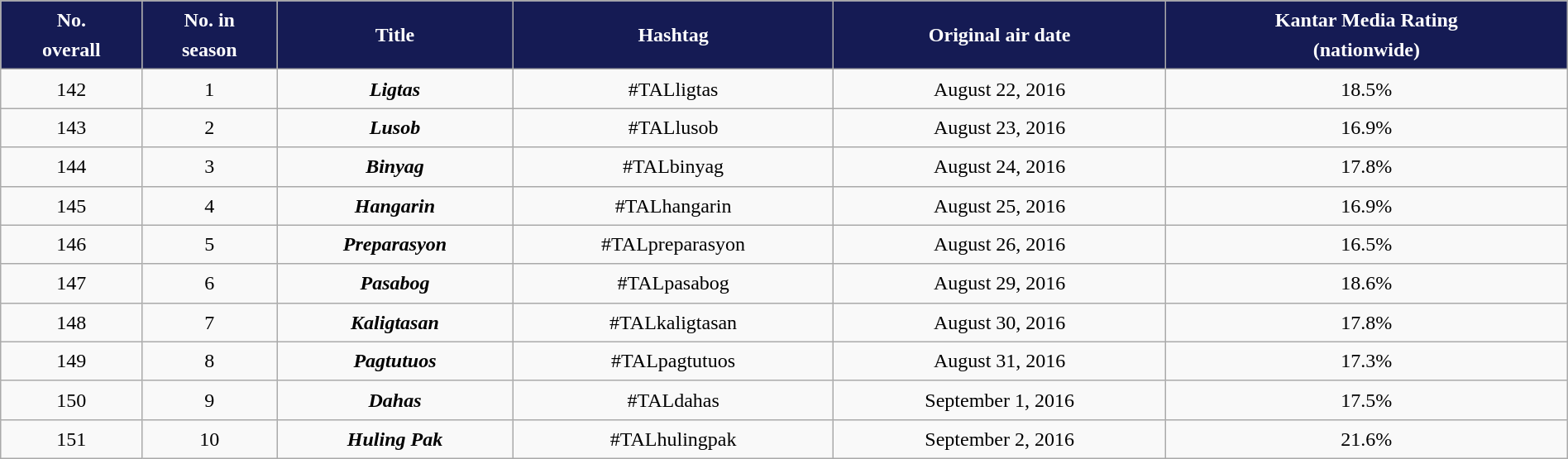<table class="wikitable" style="text-align:center; background:#f9f9f9; line-height:16px; line-height:150%" width="100%">
<tr style="color:white;">
<th style="background:#151B54;">No.<br>overall</th>
<th style="background:#151B54;">No. in<br>season</th>
<th style="background:#151B54;">Title</th>
<th style="background:#151B54;">Hashtag</th>
<th style="background:#151B54;">Original air date</th>
<th style="background:#151B54;">Kantar Media Rating <br> (nationwide)</th>
</tr>
<tr>
<td>142</td>
<td>1</td>
<td><strong><em>Ligtas</em></strong></td>
<td>#TALligtas</td>
<td>August 22, 2016</td>
<td>18.5%</td>
</tr>
<tr>
<td>143</td>
<td>2</td>
<td><strong><em>Lusob</em></strong></td>
<td>#TALlusob</td>
<td>August 23, 2016</td>
<td>16.9%</td>
</tr>
<tr>
<td>144</td>
<td>3</td>
<td><strong><em>Binyag</em></strong></td>
<td>#TALbinyag</td>
<td>August 24, 2016</td>
<td>17.8%</td>
</tr>
<tr>
<td>145</td>
<td>4</td>
<td><strong><em>Hangarin</em></strong></td>
<td>#TALhangarin</td>
<td>August 25, 2016</td>
<td>16.9%</td>
</tr>
<tr>
<td>146</td>
<td>5</td>
<td><strong><em>Preparasyon</em></strong></td>
<td>#TALpreparasyon</td>
<td>August 26, 2016</td>
<td>16.5%</td>
</tr>
<tr>
<td>147</td>
<td>6</td>
<td><strong><em>Pasabog</em></strong></td>
<td>#TALpasabog</td>
<td>August 29, 2016</td>
<td>18.6%</td>
</tr>
<tr>
<td>148</td>
<td>7</td>
<td><strong><em>Kaligtasan</em></strong></td>
<td>#TALkaligtasan</td>
<td>August 30, 2016</td>
<td>17.8%</td>
</tr>
<tr>
<td>149</td>
<td>8</td>
<td><strong><em>Pagtutuos</em></strong></td>
<td>#TALpagtutuos</td>
<td>August 31, 2016</td>
<td>17.3%</td>
</tr>
<tr>
<td>150</td>
<td>9</td>
<td><strong><em>Dahas</em></strong></td>
<td>#TALdahas</td>
<td>September 1, 2016</td>
<td>17.5%</td>
</tr>
<tr>
<td>151</td>
<td>10</td>
<td><strong><em>Huling Pak</em></strong></td>
<td>#TALhulingpak</td>
<td>September 2, 2016</td>
<td>21.6%</td>
</tr>
</table>
